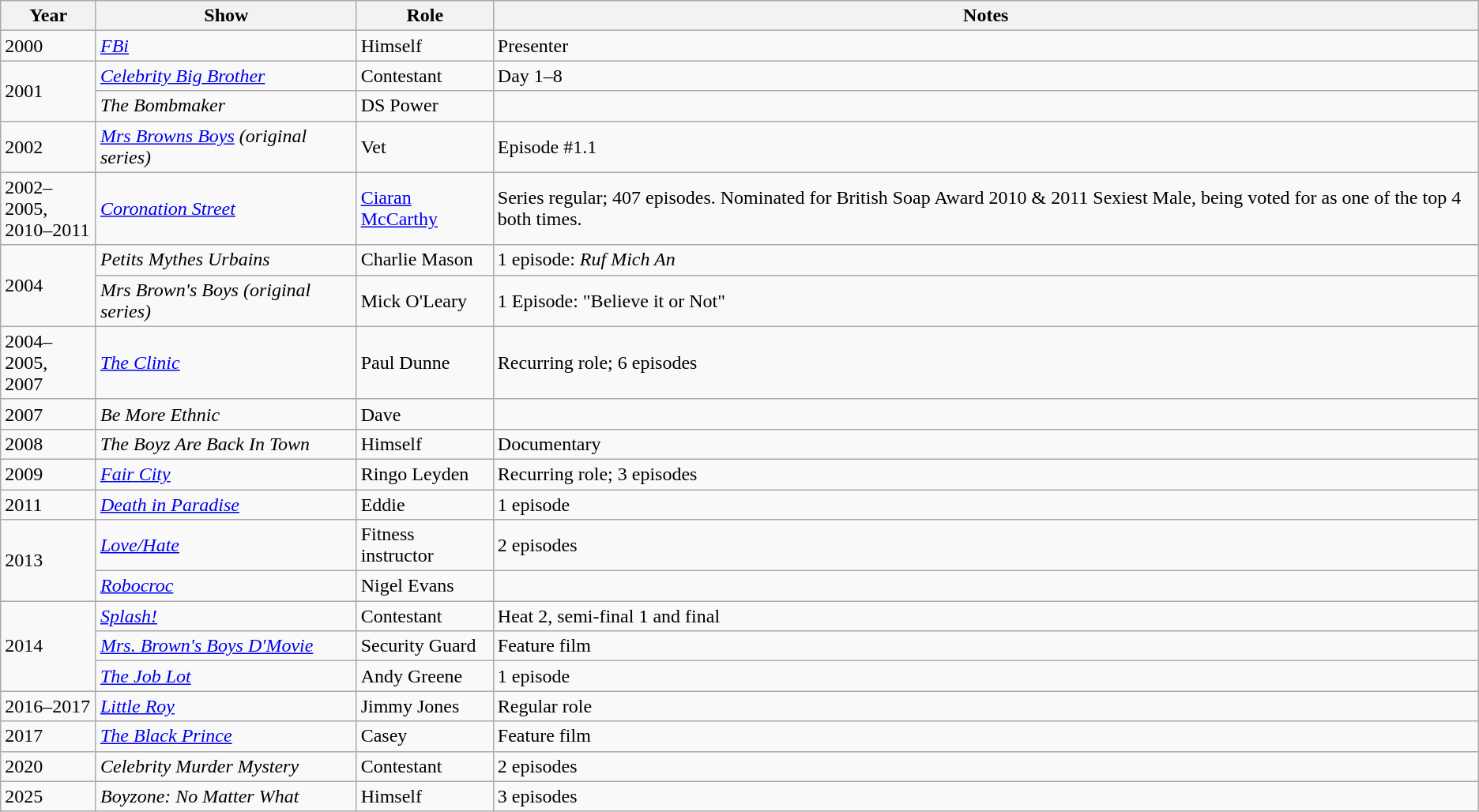<table class="wikitable">
<tr>
<th>Year</th>
<th>Show</th>
<th>Role</th>
<th>Notes</th>
</tr>
<tr>
<td>2000</td>
<td><em><a href='#'>FBi</a></em></td>
<td>Himself</td>
<td>Presenter</td>
</tr>
<tr>
<td rowspan=2>2001</td>
<td><em><a href='#'>Celebrity Big Brother</a></em></td>
<td>Contestant</td>
<td>Day 1–8</td>
</tr>
<tr>
<td><em>The Bombmaker</em></td>
<td>DS Power</td>
<td></td>
</tr>
<tr>
<td>2002</td>
<td><em><a href='#'>Mrs Browns Boys</a> (original series)</em></td>
<td>Vet</td>
<td>Episode #1.1</td>
</tr>
<tr>
<td>2002–2005,<br>2010–2011</td>
<td><em><a href='#'>Coronation Street</a></em></td>
<td><a href='#'>Ciaran McCarthy</a></td>
<td>Series regular; 407 episodes. Nominated for British Soap Award 2010 & 2011 Sexiest Male, being voted for as one of the top 4 both times.</td>
</tr>
<tr>
<td rowspan=2>2004</td>
<td><em>Petits Mythes Urbains</em></td>
<td>Charlie Mason</td>
<td>1 episode: <em>Ruf Mich An</em></td>
</tr>
<tr>
<td><em>Mrs Brown's Boys (original series)</em></td>
<td>Mick O'Leary</td>
<td>1 Episode: "Believe it or Not"</td>
</tr>
<tr>
<td>2004–2005,<br>2007</td>
<td><em><a href='#'>The Clinic</a></em></td>
<td>Paul Dunne</td>
<td>Recurring role; 6 episodes</td>
</tr>
<tr>
<td>2007</td>
<td><em>Be More Ethnic</em></td>
<td>Dave</td>
<td></td>
</tr>
<tr>
<td>2008</td>
<td><em>The Boyz Are Back In Town</em></td>
<td>Himself</td>
<td>Documentary</td>
</tr>
<tr>
<td>2009</td>
<td><em><a href='#'>Fair City</a></em></td>
<td>Ringo Leyden</td>
<td>Recurring role; 3 episodes</td>
</tr>
<tr>
<td>2011</td>
<td><em><a href='#'>Death in Paradise</a></em></td>
<td>Eddie</td>
<td>1 episode</td>
</tr>
<tr>
<td rowspan=2>2013</td>
<td><em><a href='#'>Love/Hate</a></em></td>
<td>Fitness instructor</td>
<td>2 episodes</td>
</tr>
<tr>
<td><em><a href='#'>Robocroc</a></em></td>
<td>Nigel Evans</td>
<td></td>
</tr>
<tr>
<td rowspan=3>2014</td>
<td><em><a href='#'>Splash!</a></em></td>
<td>Contestant</td>
<td>Heat 2, semi-final 1 and final</td>
</tr>
<tr>
<td><em><a href='#'>Mrs. Brown's Boys D'Movie</a></em></td>
<td>Security Guard</td>
<td>Feature film</td>
</tr>
<tr>
<td><em><a href='#'>The Job Lot</a></em></td>
<td>Andy Greene</td>
<td>1 episode</td>
</tr>
<tr>
<td>2016–2017</td>
<td><em><a href='#'>Little Roy</a></em></td>
<td>Jimmy Jones</td>
<td>Regular role</td>
</tr>
<tr>
<td>2017</td>
<td><em><a href='#'>The Black Prince</a></em></td>
<td>Casey</td>
<td>Feature film</td>
</tr>
<tr>
<td>2020</td>
<td><em>Celebrity Murder Mystery</em></td>
<td>Contestant</td>
<td>2 episodes</td>
</tr>
<tr>
<td>2025</td>
<td><em>Boyzone: No Matter What</em></td>
<td>Himself</td>
<td>3 episodes</td>
</tr>
</table>
